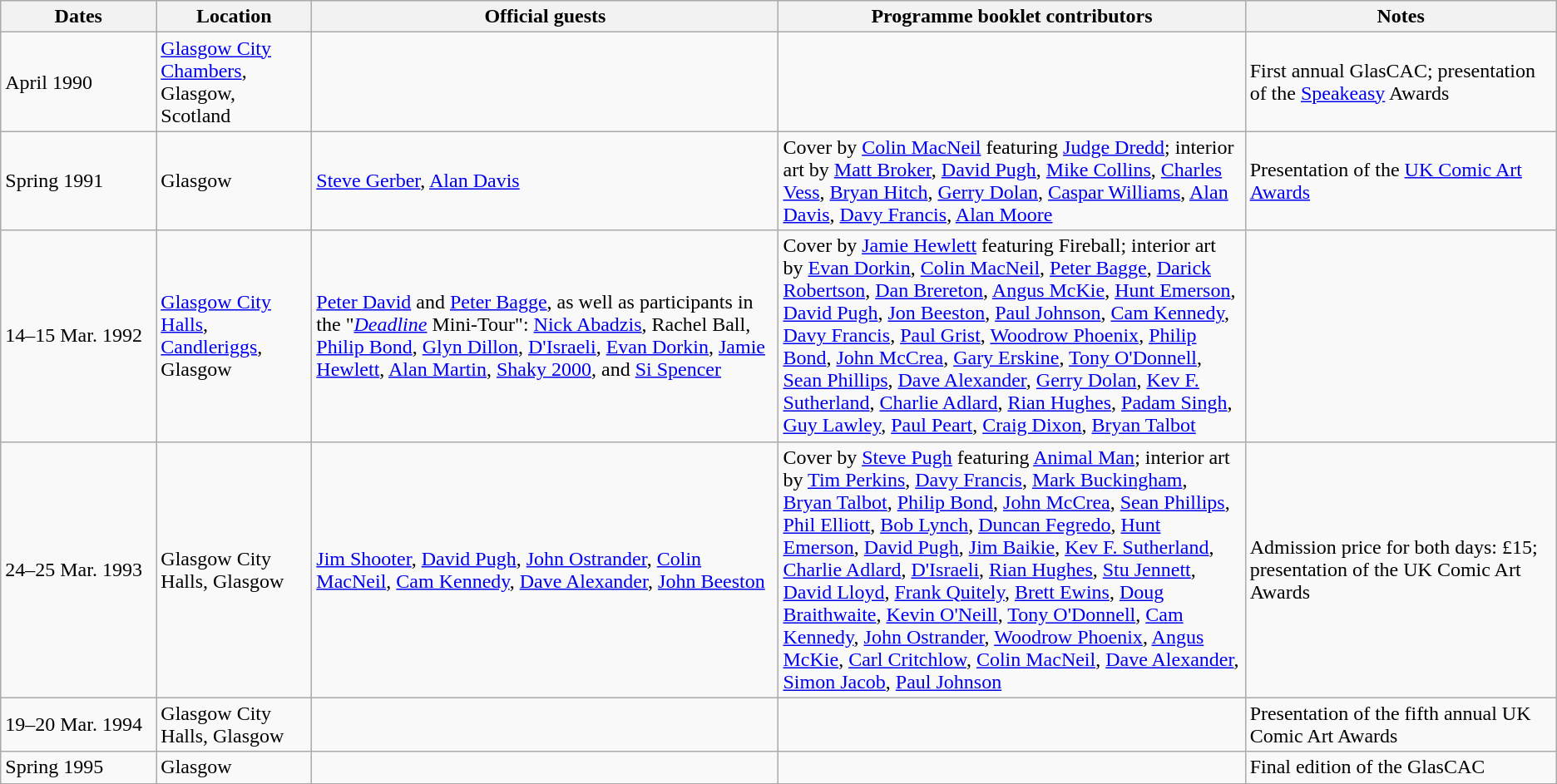<table class="wikitable">
<tr>
<th scope="col" background: #efefef;" style="width: 10%">Dates</th>
<th scope="col" background: #efefef;" style="width: 10%">Location</th>
<th scope="col" background: #efefef;" style="width: 30%">Official guests</th>
<th scope="col" background: #efefef;" style="width: 30%">Programme booklet contributors</th>
<th scope="col" background: #efefef;" style="width: 20%">Notes</th>
</tr>
<tr>
<td>April 1990</td>
<td><a href='#'>Glasgow City Chambers</a>, Glasgow, Scotland</td>
<td></td>
<td></td>
<td>First annual GlasCAC; presentation of the <a href='#'>Speakeasy</a> Awards</td>
</tr>
<tr>
<td>Spring 1991</td>
<td>Glasgow</td>
<td><a href='#'>Steve Gerber</a>, <a href='#'>Alan Davis</a></td>
<td>Cover by <a href='#'>Colin MacNeil</a> featuring <a href='#'>Judge Dredd</a>; interior art by <a href='#'>Matt Broker</a>, <a href='#'>David Pugh</a>, <a href='#'>Mike Collins</a>, <a href='#'>Charles Vess</a>, <a href='#'>Bryan Hitch</a>, <a href='#'>Gerry Dolan</a>, <a href='#'>Caspar Williams</a>, <a href='#'>Alan Davis</a>, <a href='#'>Davy Francis</a>, <a href='#'>Alan Moore</a></td>
<td>Presentation of the <a href='#'>UK Comic Art Awards</a></td>
</tr>
<tr>
<td>14–15 Mar. 1992</td>
<td><a href='#'>Glasgow City Halls</a>, <a href='#'>Candleriggs</a>, Glasgow</td>
<td><a href='#'>Peter David</a> and <a href='#'>Peter Bagge</a>, as well as participants in the "<em><a href='#'>Deadline</a></em> Mini-Tour": <a href='#'>Nick Abadzis</a>, Rachel Ball, <a href='#'>Philip Bond</a>, <a href='#'>Glyn Dillon</a>, <a href='#'>D'Israeli</a>, <a href='#'>Evan Dorkin</a>, <a href='#'>Jamie Hewlett</a>, <a href='#'>Alan Martin</a>, <a href='#'>Shaky 2000</a>, and <a href='#'>Si Spencer</a></td>
<td>Cover by <a href='#'>Jamie Hewlett</a> featuring Fireball; interior art by <a href='#'>Evan Dorkin</a>, <a href='#'>Colin MacNeil</a>, <a href='#'>Peter Bagge</a>, <a href='#'>Darick Robertson</a>, <a href='#'>Dan Brereton</a>, <a href='#'>Angus McKie</a>, <a href='#'>Hunt Emerson</a>, <a href='#'>David Pugh</a>, <a href='#'>Jon Beeston</a>, <a href='#'>Paul Johnson</a>, <a href='#'>Cam Kennedy</a>, <a href='#'>Davy Francis</a>, <a href='#'>Paul Grist</a>, <a href='#'>Woodrow Phoenix</a>, <a href='#'>Philip Bond</a>, <a href='#'>John McCrea</a>, <a href='#'>Gary Erskine</a>, <a href='#'>Tony O'Donnell</a>, <a href='#'>Sean Phillips</a>, <a href='#'>Dave Alexander</a>, <a href='#'>Gerry Dolan</a>, <a href='#'>Kev F. Sutherland</a>, <a href='#'>Charlie Adlard</a>, <a href='#'>Rian Hughes</a>, <a href='#'>Padam Singh</a>, <a href='#'>Guy Lawley</a>, <a href='#'>Paul Peart</a>, <a href='#'>Craig Dixon</a>, <a href='#'>Bryan Talbot</a></td>
<td></td>
</tr>
<tr>
<td>24–25 Mar. 1993</td>
<td>Glasgow City Halls, Glasgow</td>
<td><a href='#'>Jim Shooter</a>, <a href='#'>David Pugh</a>, <a href='#'>John Ostrander</a>, <a href='#'>Colin MacNeil</a>, <a href='#'>Cam Kennedy</a>, <a href='#'>Dave Alexander</a>, <a href='#'>John Beeston</a></td>
<td>Cover by <a href='#'>Steve Pugh</a> featuring <a href='#'>Animal Man</a>; interior art by <a href='#'>Tim Perkins</a>, <a href='#'>Davy Francis</a>, <a href='#'>Mark Buckingham</a>, <a href='#'>Bryan Talbot</a>, <a href='#'>Philip Bond</a>, <a href='#'>John McCrea</a>, <a href='#'>Sean Phillips</a>, <a href='#'>Phil Elliott</a>, <a href='#'>Bob Lynch</a>, <a href='#'>Duncan Fegredo</a>, <a href='#'>Hunt Emerson</a>, <a href='#'>David Pugh</a>, <a href='#'>Jim Baikie</a>, <a href='#'>Kev F. Sutherland</a>, <a href='#'>Charlie Adlard</a>, <a href='#'>D'Israeli</a>, <a href='#'>Rian Hughes</a>, <a href='#'>Stu Jennett</a>, <a href='#'>David Lloyd</a>, <a href='#'>Frank Quitely</a>, <a href='#'>Brett Ewins</a>, <a href='#'>Doug Braithwaite</a>, <a href='#'>Kevin O'Neill</a>, <a href='#'>Tony O'Donnell</a>, <a href='#'>Cam Kennedy</a>, <a href='#'>John Ostrander</a>, <a href='#'>Woodrow Phoenix</a>, <a href='#'>Angus McKie</a>, <a href='#'>Carl Critchlow</a>, <a href='#'>Colin MacNeil</a>, <a href='#'>Dave Alexander</a>, <a href='#'>Simon Jacob</a>, <a href='#'>Paul Johnson</a></td>
<td>Admission price for both days: £15; presentation of the UK Comic Art Awards</td>
</tr>
<tr>
<td>19–20 Mar. 1994</td>
<td>Glasgow City Halls, Glasgow</td>
<td></td>
<td></td>
<td>Presentation of the fifth annual UK Comic Art Awards</td>
</tr>
<tr>
<td>Spring 1995</td>
<td>Glasgow</td>
<td></td>
<td></td>
<td>Final edition of the GlasCAC</td>
</tr>
<tr>
</tr>
</table>
